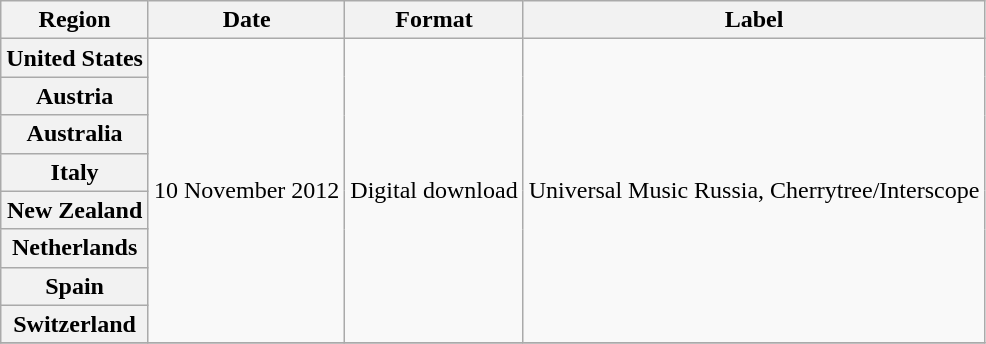<table class="wikitable plainrowheaders">
<tr>
<th scope="col">Region</th>
<th scope="col">Date</th>
<th scope="col">Format</th>
<th scope="col">Label</th>
</tr>
<tr>
<th scope="row">United States</th>
<td rowspan="8">10 November 2012</td>
<td rowspan="8">Digital download</td>
<td rowspan="8">Universal Music Russia, Cherrytree/Interscope</td>
</tr>
<tr>
<th scope="row">Austria</th>
</tr>
<tr>
<th scope="row">Australia</th>
</tr>
<tr>
<th scope="row">Italy</th>
</tr>
<tr>
<th scope="row">New Zealand</th>
</tr>
<tr>
<th scope="row">Netherlands</th>
</tr>
<tr>
<th scope="row">Spain</th>
</tr>
<tr>
<th scope="row">Switzerland</th>
</tr>
<tr>
</tr>
</table>
